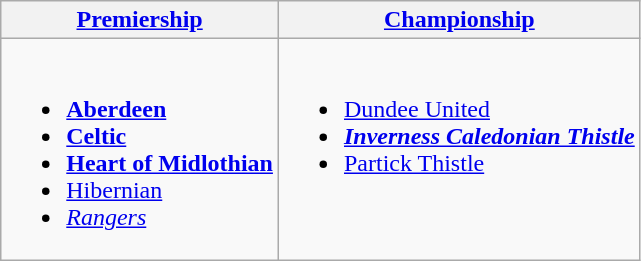<table class="wikitable" style="text-align:left">
<tr>
<th><a href='#'>Premiership</a></th>
<th><a href='#'>Championship</a></th>
</tr>
<tr>
<td valign=top><br><ul><li><strong><a href='#'>Aberdeen</a></strong></li><li><strong><a href='#'>Celtic</a></strong></li><li><strong><a href='#'>Heart of Midlothian</a></strong></li><li><a href='#'>Hibernian</a></li><li><em><a href='#'>Rangers</a></em></li></ul></td>
<td valign=top><br><ul><li><a href='#'>Dundee United</a></li><li><strong><em><a href='#'>Inverness Caledonian Thistle</a></em></strong></li><li><a href='#'>Partick Thistle</a></li></ul></td>
</tr>
</table>
